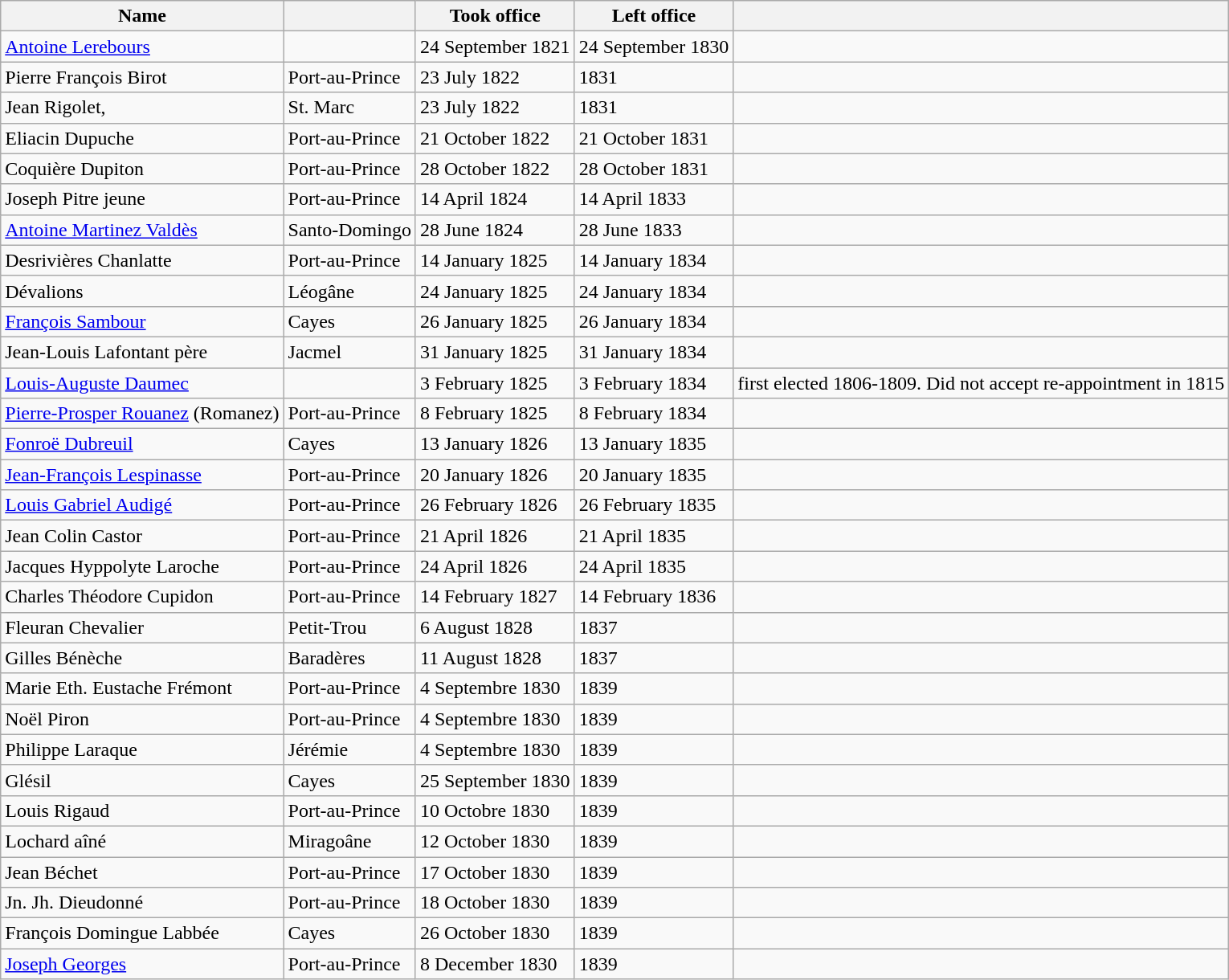<table class="wikitable">
<tr>
<th>Name</th>
<th></th>
<th>Took office</th>
<th>Left office</th>
<th></th>
</tr>
<tr>
<td><a href='#'>Antoine Lerebours</a></td>
<td></td>
<td>24 September 1821</td>
<td>24 September 1830</td>
<td></td>
</tr>
<tr>
<td>Pierre François Birot</td>
<td>Port-au-Prince</td>
<td>23 July 1822</td>
<td>1831</td>
<td></td>
</tr>
<tr>
<td>Jean Rigolet,</td>
<td>St. Marc</td>
<td>23 July 1822</td>
<td>1831</td>
<td></td>
</tr>
<tr>
<td>Eliacin Dupuche</td>
<td>Port-au-Prince</td>
<td>21 October 1822</td>
<td>21 October 1831</td>
<td></td>
</tr>
<tr>
<td>Coquière Dupiton</td>
<td>Port-au-Prince</td>
<td>28 October 1822</td>
<td>28 October 1831</td>
<td></td>
</tr>
<tr>
<td>Joseph Pitre jeune</td>
<td>Port-au-Prince</td>
<td>14 April 1824</td>
<td>14 April 1833</td>
<td></td>
</tr>
<tr>
<td><a href='#'>Antoine Martinez Valdès</a></td>
<td>Santo-Domingo</td>
<td>28 June 1824</td>
<td>28 June 1833</td>
<td></td>
</tr>
<tr>
<td>Desrivières Chanlatte</td>
<td>Port-au-Prince</td>
<td>14 January 1825</td>
<td>14 January 1834</td>
<td></td>
</tr>
<tr>
<td>Dévalions</td>
<td>Léogâne</td>
<td>24 January 1825</td>
<td>24 January 1834</td>
<td></td>
</tr>
<tr>
<td><a href='#'>François Sambour</a></td>
<td>Cayes</td>
<td>26 January 1825</td>
<td>26 January 1834</td>
<td></td>
</tr>
<tr>
<td>Jean-Louis Lafontant père</td>
<td>Jacmel</td>
<td>31 January 1825</td>
<td>31 January 1834</td>
<td></td>
</tr>
<tr>
<td><a href='#'>Louis-Auguste Daumec</a></td>
<td></td>
<td>3 February 1825</td>
<td>3 February 1834</td>
<td>first elected 1806-1809. Did not accept re-appointment in 1815</td>
</tr>
<tr>
<td><a href='#'>Pierre-Prosper Rouanez</a> (Romanez)</td>
<td>Port-au-Prince</td>
<td>8 February 1825</td>
<td>8 February 1834</td>
<td></td>
</tr>
<tr>
<td><a href='#'>Fonroë Dubreuil</a></td>
<td>Cayes</td>
<td>13 January 1826</td>
<td>13 January 1835</td>
<td></td>
</tr>
<tr>
<td><a href='#'>Jean-François Lespinasse</a></td>
<td>Port-au-Prince</td>
<td>20 January 1826</td>
<td>20 January 1835</td>
<td></td>
</tr>
<tr>
<td><a href='#'>Louis Gabriel Audigé</a></td>
<td>Port-au-Prince</td>
<td>26 February 1826</td>
<td>26 February 1835</td>
<td></td>
</tr>
<tr>
<td>Jean Colin Castor</td>
<td>Port-au-Prince</td>
<td>21 April 1826</td>
<td>21 April 1835</td>
<td></td>
</tr>
<tr>
<td>Jacques Hyppolyte Laroche</td>
<td>Port-au-Prince</td>
<td>24 April 1826</td>
<td>24 April 1835</td>
<td></td>
</tr>
<tr>
<td>Charles Théodore Cupidon</td>
<td>Port-au-Prince</td>
<td>14 February 1827</td>
<td>14 February 1836</td>
<td></td>
</tr>
<tr>
<td>Fleuran Chevalier</td>
<td>Petit-Trou</td>
<td>6 August 1828</td>
<td>1837</td>
<td></td>
</tr>
<tr>
<td>Gilles Bénèche</td>
<td>Baradères</td>
<td>11 August 1828</td>
<td>1837</td>
<td></td>
</tr>
<tr>
<td>Marie Eth. Eustache Frémont</td>
<td>Port-au-Prince</td>
<td>4 Septembre 1830</td>
<td>1839</td>
<td></td>
</tr>
<tr>
<td>Noël Piron</td>
<td>Port-au-Prince</td>
<td>4 Septembre 1830</td>
<td>1839</td>
<td></td>
</tr>
<tr>
<td>Philippe Laraque</td>
<td>Jérémie</td>
<td>4 Septembre 1830</td>
<td>1839</td>
<td></td>
</tr>
<tr>
<td>Glésil</td>
<td>Cayes</td>
<td>25 September 1830</td>
<td>1839</td>
<td></td>
</tr>
<tr>
<td>Louis Rigaud</td>
<td>Port-au-Prince</td>
<td>10 Octobre 1830</td>
<td>1839</td>
<td></td>
</tr>
<tr>
<td>Lochard aîné</td>
<td>Miragoâne</td>
<td>12 October 1830</td>
<td>1839</td>
<td></td>
</tr>
<tr>
<td>Jean Béchet</td>
<td>Port-au-Prince</td>
<td>17 October 1830</td>
<td>1839</td>
<td></td>
</tr>
<tr>
<td>Jn. Jh. Dieudonné</td>
<td>Port-au-Prince</td>
<td>18 October 1830</td>
<td>1839</td>
<td></td>
</tr>
<tr>
<td>François Domingue Labbée</td>
<td>Cayes</td>
<td>26 October 1830</td>
<td>1839</td>
<td></td>
</tr>
<tr>
<td><a href='#'>Joseph Georges</a></td>
<td>Port-au-Prince</td>
<td>8 December 1830</td>
<td>1839</td>
<td></td>
</tr>
</table>
